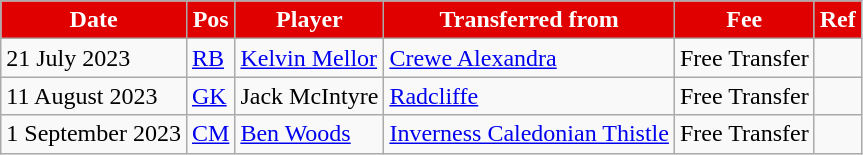<table class="wikitable plainrowheaders sortable">
<tr>
<th style="color:#ffffff; background:#E00000;">Date</th>
<th style="color:#ffffff; background:#E00000;">Pos</th>
<th style="color:#ffffff; background:#E00000;">Player</th>
<th style="color:#ffffff; background:#E00000;">Transferred from</th>
<th style="color:#ffffff; background:#E00000;">Fee</th>
<th style="color:#ffffff; background:#E00000;">Ref</th>
</tr>
<tr>
<td>21 July 2023</td>
<td><a href='#'>RB</a></td>
<td> <a href='#'>Kelvin Mellor</a></td>
<td> <a href='#'>Crewe Alexandra</a></td>
<td>Free Transfer</td>
<td></td>
</tr>
<tr>
<td>11 August 2023</td>
<td><a href='#'>GK</a></td>
<td> Jack McIntyre</td>
<td> <a href='#'>Radcliffe</a></td>
<td>Free Transfer</td>
<td></td>
</tr>
<tr>
<td>1 September 2023</td>
<td><a href='#'>CM</a></td>
<td> <a href='#'>Ben Woods</a></td>
<td> <a href='#'>Inverness Caledonian Thistle</a></td>
<td>Free Transfer</td>
<td></td>
</tr>
</table>
